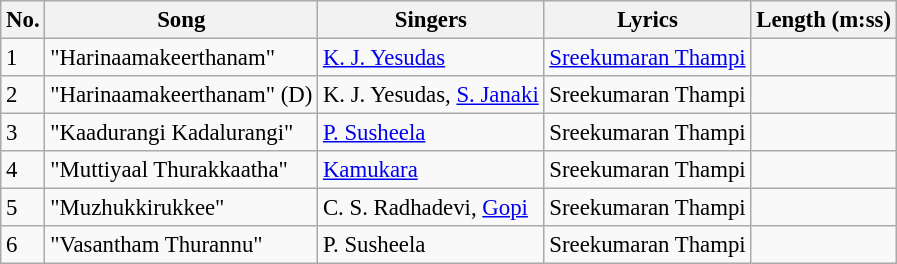<table class="wikitable" style="font-size:95%;">
<tr>
<th>No.</th>
<th>Song</th>
<th>Singers</th>
<th>Lyrics</th>
<th>Length (m:ss)</th>
</tr>
<tr>
<td>1</td>
<td>"Harinaamakeerthanam"</td>
<td><a href='#'>K. J. Yesudas</a></td>
<td><a href='#'>Sreekumaran Thampi</a></td>
<td></td>
</tr>
<tr>
<td>2</td>
<td>"Harinaamakeerthanam" (D)</td>
<td>K. J. Yesudas, <a href='#'>S. Janaki</a></td>
<td>Sreekumaran Thampi</td>
<td></td>
</tr>
<tr>
<td>3</td>
<td>"Kaadurangi Kadalurangi"</td>
<td><a href='#'>P. Susheela</a></td>
<td>Sreekumaran Thampi</td>
<td></td>
</tr>
<tr>
<td>4</td>
<td>"Muttiyaal Thurakkaatha"</td>
<td><a href='#'>Kamukara</a></td>
<td>Sreekumaran Thampi</td>
<td></td>
</tr>
<tr>
<td>5</td>
<td>"Muzhukkirukkee"</td>
<td>C. S. Radhadevi, <a href='#'>Gopi</a></td>
<td>Sreekumaran Thampi</td>
<td></td>
</tr>
<tr>
<td>6</td>
<td>"Vasantham Thurannu"</td>
<td>P. Susheela</td>
<td>Sreekumaran Thampi</td>
<td></td>
</tr>
</table>
